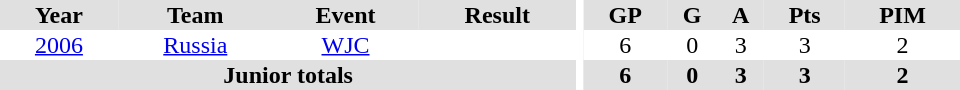<table border="0" cellpadding="1" cellspacing="0" ID="Table3" style="text-align:center; width:40em">
<tr align="center" bgcolor="#e0e0e0">
<th>Year</th>
<th>Team</th>
<th>Event</th>
<th>Result</th>
<th rowspan="99" bgcolor="#ffffff"></th>
<th>GP</th>
<th>G</th>
<th>A</th>
<th>Pts</th>
<th>PIM</th>
</tr>
<tr>
<td><a href='#'>2006</a></td>
<td><a href='#'>Russia</a></td>
<td><a href='#'>WJC</a></td>
<td></td>
<td>6</td>
<td>0</td>
<td>3</td>
<td>3</td>
<td>2</td>
</tr>
<tr bgcolor="#e0e0e0">
<th colspan=4>Junior totals</th>
<th>6</th>
<th>0</th>
<th>3</th>
<th>3</th>
<th>2</th>
</tr>
</table>
